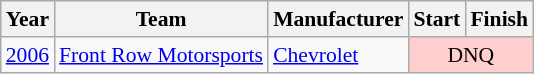<table class="wikitable" style="font-size: 90%;">
<tr>
<th>Year</th>
<th>Team</th>
<th>Manufacturer</th>
<th>Start</th>
<th>Finish</th>
</tr>
<tr>
<td><a href='#'>2006</a></td>
<td><a href='#'>Front Row Motorsports</a></td>
<td><a href='#'>Chevrolet</a></td>
<td align=center colspan=2 style="background:#FFCFCF;">DNQ</td>
</tr>
</table>
